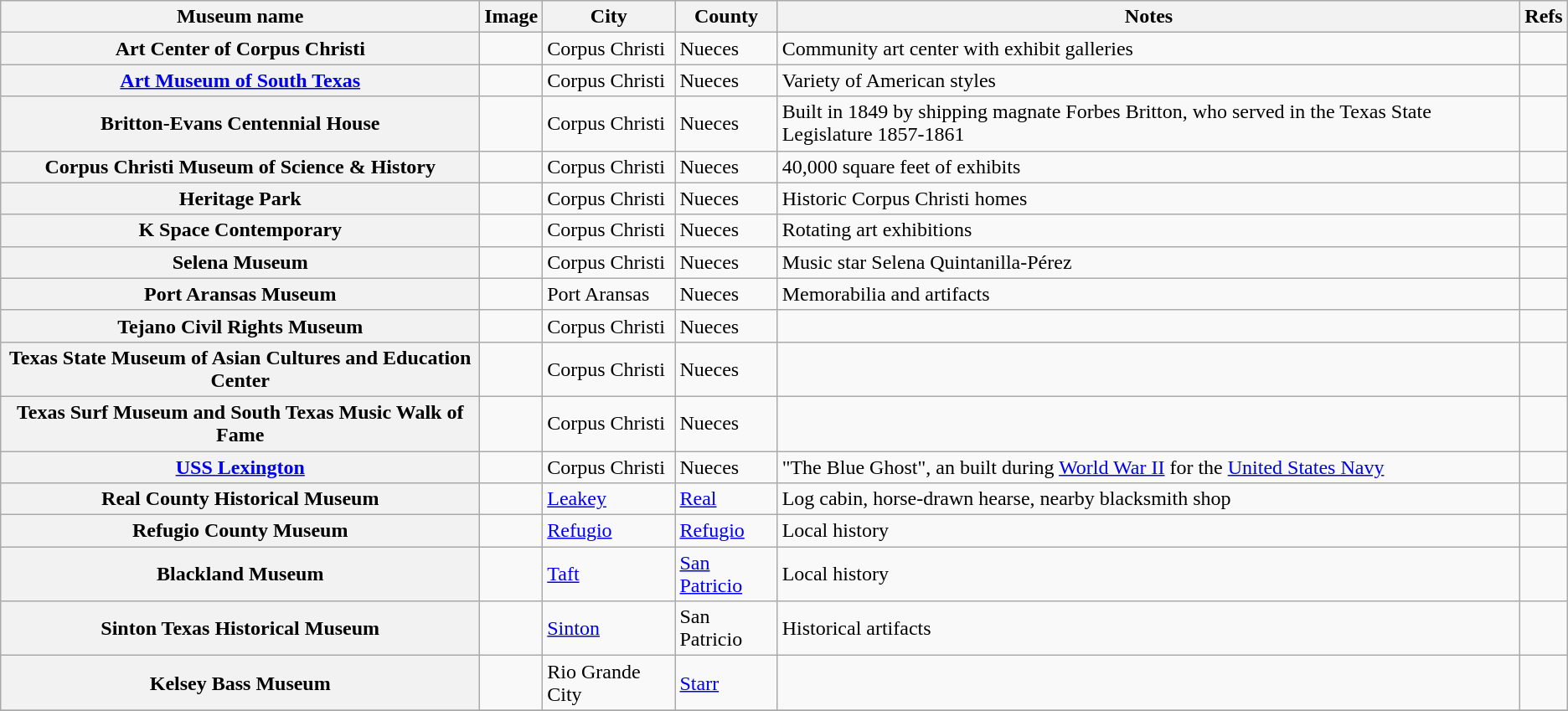<table class="wikitable sortable plainrowheaders">
<tr>
<th scope="col">Museum name</th>
<th scope="col"  class="unsortable">Image</th>
<th scope="col">City</th>
<th scope="col">County</th>
<th scope="col">Notes</th>
<th scope="col" class="unsortable">Refs</th>
</tr>
<tr>
<th scope="row">Art Center of Corpus Christi</th>
<td></td>
<td>Corpus Christi</td>
<td>Nueces</td>
<td>Community art center with exhibit galleries</td>
<td align="center"></td>
</tr>
<tr>
<th scope="row"><a href='#'>Art Museum of South Texas</a></th>
<td></td>
<td>Corpus Christi</td>
<td>Nueces</td>
<td>Variety of American styles</td>
<td align="center"></td>
</tr>
<tr>
<th scope="row">Britton-Evans Centennial House</th>
<td></td>
<td>Corpus Christi</td>
<td>Nueces</td>
<td>Built in 1849 by shipping magnate Forbes Britton, who served in the Texas State Legislature 1857-1861</td>
<td align="center"></td>
</tr>
<tr>
<th scope="row">Corpus Christi Museum of Science & History</th>
<td></td>
<td>Corpus Christi</td>
<td>Nueces</td>
<td>40,000 square feet of exhibits</td>
<td align="center"></td>
</tr>
<tr>
<th scope="row">Heritage Park</th>
<td></td>
<td>Corpus Christi</td>
<td>Nueces</td>
<td>Historic Corpus Christi homes</td>
<td align="center"></td>
</tr>
<tr>
<th scope="row">K Space Contemporary</th>
<td></td>
<td>Corpus Christi</td>
<td>Nueces</td>
<td>Rotating art exhibitions</td>
<td align="center"></td>
</tr>
<tr>
<th scope="row">Selena Museum</th>
<td></td>
<td>Corpus Christi</td>
<td>Nueces</td>
<td>Music star Selena Quintanilla-Pérez</td>
<td align="center"></td>
</tr>
<tr>
<th scope="row">Port Aransas Museum</th>
<td></td>
<td>Port Aransas</td>
<td>Nueces</td>
<td>Memorabilia and artifacts</td>
<td align="center"></td>
</tr>
<tr>
<th scope="row">Tejano Civil Rights Museum</th>
<td></td>
<td>Corpus Christi</td>
<td>Nueces</td>
<td></td>
<td align="center"></td>
</tr>
<tr>
<th scope="row">Texas State Museum of Asian Cultures and Education Center</th>
<td></td>
<td>Corpus Christi</td>
<td>Nueces</td>
<td></td>
<td align="center"></td>
</tr>
<tr>
<th scope="row">Texas Surf Museum and South Texas Music Walk of Fame</th>
<td></td>
<td>Corpus Christi</td>
<td>Nueces</td>
<td></td>
<td align="center"></td>
</tr>
<tr>
<th scope="row"><a href='#'>USS Lexington</a></th>
<td></td>
<td>Corpus Christi</td>
<td>Nueces</td>
<td aka>"The Blue Ghost", an  built during <a href='#'>World War II</a> for the <a href='#'>United States Navy</a></td>
<td align="center"></td>
</tr>
<tr>
<th scope="row">Real County Historical Museum</th>
<td></td>
<td><a href='#'>Leakey</a></td>
<td><a href='#'>Real</a></td>
<td>Log cabin, horse-drawn hearse, nearby blacksmith shop</td>
<td align="center"></td>
</tr>
<tr>
<th scope="row">Refugio County Museum</th>
<td></td>
<td><a href='#'>Refugio</a></td>
<td><a href='#'>Refugio</a></td>
<td>Local history</td>
<td align="center"></td>
</tr>
<tr>
<th scope="row">Blackland Museum</th>
<td></td>
<td><a href='#'>Taft</a></td>
<td><a href='#'>San Patricio</a></td>
<td>Local history</td>
<td align="center"></td>
</tr>
<tr>
<th scope="row">Sinton Texas Historical Museum</th>
<td></td>
<td><a href='#'>Sinton</a></td>
<td>San Patricio</td>
<td>Historical artifacts</td>
<td align="center"></td>
</tr>
<tr>
<th scope="row">Kelsey Bass Museum</th>
<td></td>
<td>Rio Grande City</td>
<td><a href='#'>Starr</a></td>
<td></td>
<td align="center"></td>
</tr>
<tr>
</tr>
</table>
